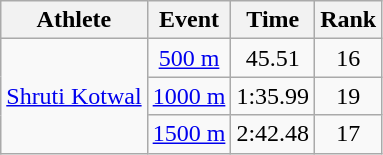<table class="wikitable" style="text-align:center">
<tr>
<th>Athlete</th>
<th>Event</th>
<th>Time</th>
<th>Rank</th>
</tr>
<tr>
<td rowspan="3"><a href='#'>Shruti Kotwal</a></td>
<td><a href='#'>500 m</a></td>
<td>45.51</td>
<td>16</td>
</tr>
<tr>
<td><a href='#'>1000 m</a></td>
<td>1:35.99</td>
<td>19</td>
</tr>
<tr>
<td><a href='#'>1500 m</a></td>
<td>2:42.48</td>
<td>17</td>
</tr>
</table>
